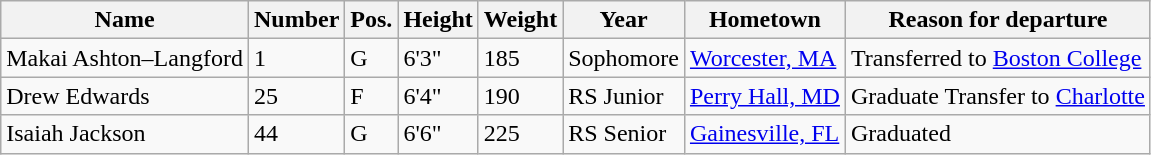<table class="wikitable sortable" border="1">
<tr>
<th>Name</th>
<th>Number</th>
<th>Pos.</th>
<th>Height</th>
<th>Weight</th>
<th>Year</th>
<th>Hometown</th>
<th class="unsortable">Reason for departure</th>
</tr>
<tr>
<td>Makai Ashton–Langford</td>
<td>1</td>
<td>G</td>
<td>6'3"</td>
<td>185</td>
<td>Sophomore</td>
<td><a href='#'>Worcester, MA</a></td>
<td>Transferred to <a href='#'>Boston College</a></td>
</tr>
<tr>
<td>Drew Edwards</td>
<td>25</td>
<td>F</td>
<td>6'4"</td>
<td>190</td>
<td>RS Junior</td>
<td><a href='#'>Perry Hall, MD</a></td>
<td>Graduate Transfer to <a href='#'>Charlotte</a></td>
</tr>
<tr>
<td>Isaiah Jackson</td>
<td>44</td>
<td>G</td>
<td>6'6"</td>
<td>225</td>
<td>RS Senior</td>
<td><a href='#'>Gainesville, FL</a></td>
<td>Graduated</td>
</tr>
</table>
